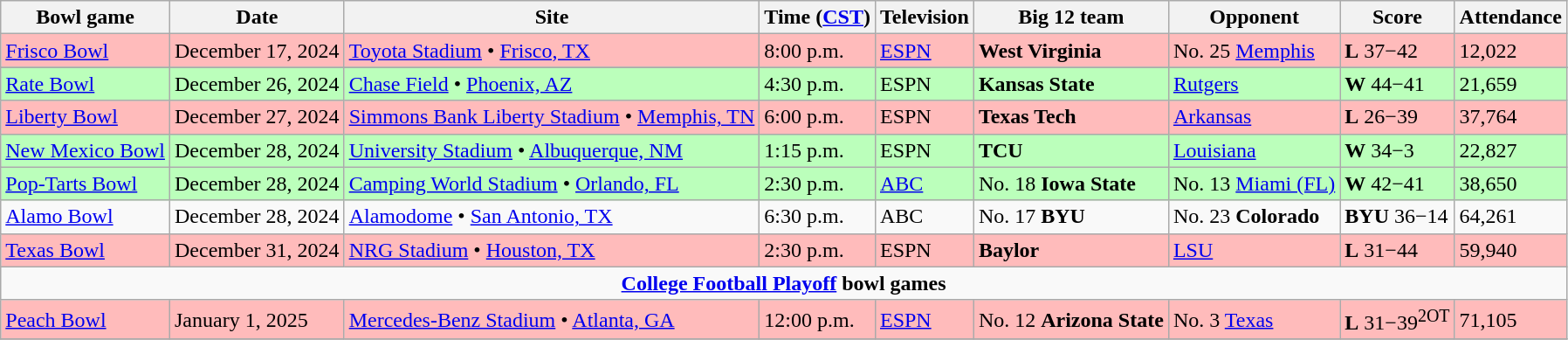<table class="wikitable">
<tr>
<th>Bowl game</th>
<th>Date</th>
<th>Site</th>
<th>Time (<a href='#'>CST</a>)</th>
<th>Television</th>
<th>Big 12 team</th>
<th>Opponent</th>
<th>Score</th>
<th>Attendance</th>
</tr>
<tr style="background:#fbb;">
<td><a href='#'>Frisco Bowl</a></td>
<td>December 17, 2024</td>
<td><a href='#'>Toyota Stadium</a> • <a href='#'>Frisco, TX</a></td>
<td>8:00 p.m.</td>
<td><a href='#'>ESPN</a></td>
<td><strong>West Virginia</strong></td>
<td>No. 25 <a href='#'>Memphis</a></td>
<td><strong>L</strong> 37−42</td>
<td>12,022</td>
</tr>
<tr>
</tr>
<tr style="background:#bfb;">
<td><a href='#'>Rate Bowl</a></td>
<td>December 26, 2024</td>
<td><a href='#'>Chase Field</a> • <a href='#'>Phoenix, AZ</a></td>
<td>4:30 p.m.</td>
<td>ESPN</td>
<td><strong>Kansas State</strong></td>
<td><a href='#'>Rutgers</a></td>
<td><strong>W</strong> 44−41</td>
<td>21,659</td>
</tr>
<tr style="background:#fbb;">
<td><a href='#'>Liberty Bowl</a></td>
<td>December 27, 2024</td>
<td><a href='#'>Simmons Bank Liberty Stadium</a> • <a href='#'>Memphis, TN</a></td>
<td>6:00 p.m.</td>
<td>ESPN</td>
<td><strong>Texas Tech</strong></td>
<td><a href='#'>Arkansas</a></td>
<td><strong>L</strong> 26−39</td>
<td>37,764</td>
</tr>
<tr style="background:#bfb;">
<td><a href='#'>New Mexico Bowl</a></td>
<td>December 28, 2024</td>
<td><a href='#'>University Stadium</a> • <a href='#'>Albuquerque, NM</a></td>
<td>1:15 p.m.</td>
<td>ESPN</td>
<td><strong>TCU</strong></td>
<td><a href='#'>Louisiana</a></td>
<td><strong>W</strong> 34−3</td>
<td>22,827</td>
</tr>
<tr style="background:#bfb;">
<td><a href='#'>Pop-Tarts Bowl</a></td>
<td>December 28, 2024</td>
<td><a href='#'>Camping World Stadium</a> • <a href='#'>Orlando, FL</a></td>
<td>2:30 p.m.</td>
<td><a href='#'>ABC</a></td>
<td>No. 18 <strong>Iowa State</strong></td>
<td>No. 13 <a href='#'>Miami (FL)</a></td>
<td><strong>W</strong> 42−41</td>
<td>38,650</td>
</tr>
<tr>
<td><a href='#'>Alamo Bowl</a></td>
<td>December 28, 2024</td>
<td><a href='#'>Alamodome</a> • <a href='#'>San Antonio, TX</a></td>
<td>6:30 p.m.</td>
<td>ABC</td>
<td>No. 17 <strong>BYU</strong></td>
<td>No. 23 <strong>Colorado</strong></td>
<td><strong>BYU</strong> 36−14</td>
<td>64,261</td>
</tr>
<tr style="background:#fbb;">
<td><a href='#'>Texas Bowl</a></td>
<td>December 31, 2024</td>
<td><a href='#'>NRG Stadium</a> • <a href='#'>Houston, TX</a></td>
<td>2:30 p.m.</td>
<td>ESPN</td>
<td><strong>Baylor</strong></td>
<td><a href='#'>LSU</a></td>
<td><strong>L</strong> 31−44</td>
<td>59,940</td>
</tr>
<tr>
<td colspan="9" style="text-align:center;"><strong><a href='#'>College Football Playoff</a> bowl games</strong></td>
</tr>
<tr style="background:#fbb;">
<td><a href='#'>Peach Bowl</a></td>
<td>January 1, 2025</td>
<td><a href='#'>Mercedes-Benz Stadium</a> • <a href='#'>Atlanta, GA</a></td>
<td>12:00 p.m.</td>
<td><a href='#'>ESPN</a></td>
<td>No. 12 <strong>Arizona State</strong></td>
<td>No. 3 <a href='#'>Texas</a></td>
<td><strong>L</strong> 31−39<sup>2OT</sup></td>
<td>71,105</td>
</tr>
<tr>
</tr>
</table>
